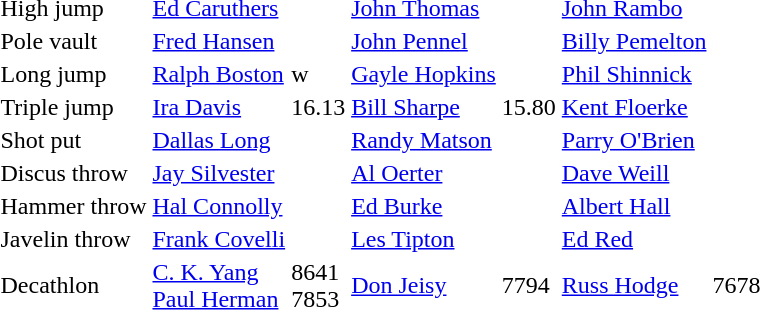<table>
<tr>
<td>High jump</td>
<td><a href='#'>Ed Caruthers</a></td>
<td></td>
<td><a href='#'>John Thomas</a></td>
<td></td>
<td><a href='#'>John Rambo</a></td>
<td></td>
</tr>
<tr>
<td>Pole vault</td>
<td><a href='#'>Fred Hansen</a></td>
<td></td>
<td><a href='#'>John Pennel</a></td>
<td></td>
<td><a href='#'>Billy Pemelton</a></td>
<td></td>
</tr>
<tr>
<td>Long jump</td>
<td><a href='#'>Ralph Boston</a></td>
<td>w <br> <strong></strong></td>
<td><a href='#'>Gayle Hopkins</a></td>
<td></td>
<td><a href='#'>Phil Shinnick</a></td>
<td></td>
</tr>
<tr>
<td>Triple jump</td>
<td><a href='#'>Ira Davis</a></td>
<td> 16.13</td>
<td><a href='#'>Bill Sharpe</a></td>
<td> 15.80</td>
<td><a href='#'>Kent Floerke</a></td>
<td></td>
</tr>
<tr>
<td>Shot put</td>
<td><a href='#'>Dallas Long</a></td>
<td></td>
<td><a href='#'>Randy Matson</a></td>
<td></td>
<td><a href='#'>Parry O'Brien</a></td>
<td></td>
</tr>
<tr>
<td>Discus throw</td>
<td><a href='#'>Jay Silvester</a></td>
<td></td>
<td><a href='#'>Al Oerter</a></td>
<td></td>
<td><a href='#'>Dave Weill</a></td>
<td></td>
</tr>
<tr>
<td>Hammer throw</td>
<td><a href='#'>Hal Connolly</a></td>
<td></td>
<td><a href='#'>Ed Burke</a></td>
<td></td>
<td><a href='#'>Albert Hall</a></td>
<td></td>
</tr>
<tr>
<td>Javelin throw</td>
<td><a href='#'>Frank Covelli</a></td>
<td></td>
<td><a href='#'>Les Tipton</a></td>
<td></td>
<td><a href='#'>Ed Red</a></td>
<td></td>
</tr>
<tr>
<td>Decathlon</td>
<td><a href='#'>C. K. Yang</a> <br><a href='#'>Paul Herman</a></td>
<td>8641<br>7853</td>
<td><a href='#'>Don Jeisy</a></td>
<td>7794</td>
<td><a href='#'>Russ Hodge</a></td>
<td>7678</td>
</tr>
</table>
